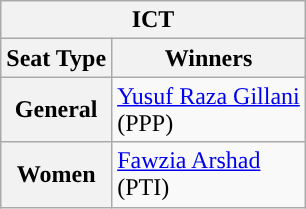<table class="wikitable">
<tr>
<th colspan="2">ICT</th>
</tr>
<tr>
<th>Seat Type</th>
<th>Winners</th>
</tr>
<tr>
<th>General</th>
<td style="background:"><a href='#'>Yusuf Raza Gillani</a><br>(PPP)</td>
</tr>
<tr>
<th>Women</th>
<td style="background:"><a href='#'>Fawzia Arshad</a><br>(PTI)</td>
</tr>
</table>
